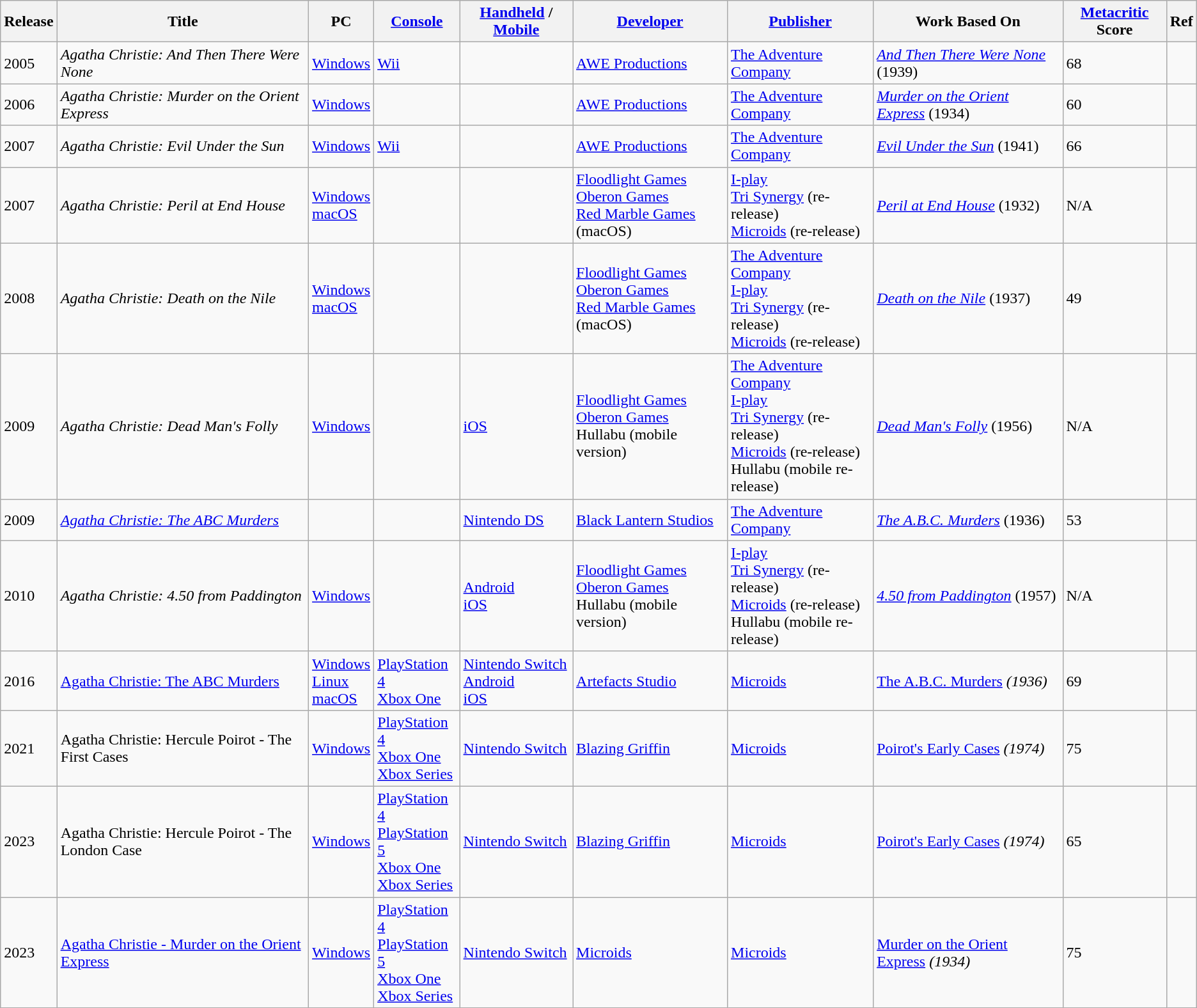<table class="wikitable sortable" border="1">
<tr>
<th scope="col">Release</th>
<th scope="col">Title</th>
<th scope="col">PC</th>
<th scope="col"><a href='#'>Console</a></th>
<th scope="col"><a href='#'>Handheld</a> / <a href='#'>Mobile</a></th>
<th scope="col"><a href='#'>Developer</a></th>
<th scope="col"><a href='#'>Publisher</a></th>
<th scope="col">Work Based On</th>
<th scope="col"><a href='#'>Metacritic</a> Score</th>
<th scope="col">Ref</th>
</tr>
<tr>
<td>2005</td>
<td><em>Agatha Christie: And Then There Were None</em></td>
<td><a href='#'>Windows</a></td>
<td><a href='#'>Wii</a></td>
<td></td>
<td><a href='#'>AWE Productions</a></td>
<td><a href='#'>The Adventure Company</a></td>
<td><em><a href='#'>And Then There Were None</a></em> (1939)</td>
<td>68</td>
<td></td>
</tr>
<tr>
<td>2006</td>
<td><em>Agatha Christie: Murder on the Orient Express</em></td>
<td><a href='#'>Windows</a></td>
<td></td>
<td></td>
<td><a href='#'>AWE Productions</a></td>
<td><a href='#'>The Adventure Company</a></td>
<td><em><a href='#'>Murder on the Orient Express</a></em> (1934)</td>
<td>60</td>
<td></td>
</tr>
<tr>
<td>2007</td>
<td><em>Agatha Christie: Evil Under the Sun</em></td>
<td><a href='#'>Windows</a></td>
<td><a href='#'>Wii</a></td>
<td></td>
<td><a href='#'>AWE Productions</a></td>
<td><a href='#'>The Adventure Company</a></td>
<td><em><a href='#'>Evil Under the Sun</a></em> (1941)</td>
<td>66</td>
<td></td>
</tr>
<tr>
<td>2007</td>
<td><em>Agatha Christie: Peril at End House</em></td>
<td><a href='#'>Windows</a> <br> <a href='#'>macOS</a></td>
<td></td>
<td></td>
<td><a href='#'>Floodlight Games</a> <br> <a href='#'>Oberon Games</a> <br> <a href='#'>Red Marble Games</a> (macOS)</td>
<td><a href='#'>I-play</a> <br> <a href='#'>Tri Synergy</a> (re-release) <br> <a href='#'>Microids</a> (re-release)</td>
<td><em><a href='#'>Peril at End House</a></em> (1932)</td>
<td>N/A</td>
<td></td>
</tr>
<tr>
<td>2008</td>
<td><em>Agatha Christie: Death on the Nile</em></td>
<td><a href='#'>Windows</a> <br> <a href='#'>macOS</a></td>
<td></td>
<td></td>
<td><a href='#'>Floodlight Games</a> <br> <a href='#'>Oberon Games</a> <br> <a href='#'>Red Marble Games</a> (macOS)</td>
<td><a href='#'>The Adventure Company</a> <br> <a href='#'>I-play</a> <br> <a href='#'>Tri Synergy</a> (re-release) <br> <a href='#'>Microids</a> (re-release)</td>
<td><em><a href='#'>Death on the Nile</a></em> (1937)</td>
<td>49</td>
<td></td>
</tr>
<tr>
<td>2009</td>
<td><em>Agatha Christie: Dead Man's Folly</em></td>
<td><a href='#'>Windows</a></td>
<td></td>
<td><a href='#'>iOS</a></td>
<td><a href='#'>Floodlight Games</a> <br> <a href='#'>Oberon Games</a> <br> Hullabu (mobile version)</td>
<td><a href='#'>The Adventure Company</a> <br> <a href='#'>I-play</a> <br> <a href='#'>Tri Synergy</a> (re-release) <br> <a href='#'>Microids</a> (re-release) <br> Hullabu (mobile re-release)</td>
<td><em><a href='#'>Dead Man's Folly</a></em> (1956)</td>
<td>N/A</td>
<td></td>
</tr>
<tr>
<td>2009</td>
<td><em><a href='#'>Agatha Christie: The ABC Murders</a></em></td>
<td></td>
<td></td>
<td><a href='#'>Nintendo DS</a></td>
<td><a href='#'>Black Lantern Studios</a></td>
<td><a href='#'>The Adventure Company</a></td>
<td><em><a href='#'>The A.B.C. Murders</a></em> (1936)</td>
<td>53</td>
<td></td>
</tr>
<tr>
<td>2010</td>
<td><em>Agatha Christie: 4.50 from Paddington</em></td>
<td><a href='#'>Windows</a></td>
<td></td>
<td><a href='#'>Android</a> <br> <a href='#'>iOS</a></td>
<td><a href='#'>Floodlight Games</a> <br> <a href='#'>Oberon Games</a> <br> Hullabu (mobile version)</td>
<td><a href='#'>I-play</a> <br> <a href='#'>Tri Synergy</a> (re-release) <br> <a href='#'>Microids</a> (re-release) <br> Hullabu (mobile re-release)</td>
<td><em><a href='#'>4.50 from Paddington</a></em> (1957)</td>
<td>N/A</td>
<td></td>
</tr>
<tr>
<td>2016</td>
<td><em><a href='#'></em>Agatha Christie: The ABC Murders</a><em></td>
<td><a href='#'>Windows</a> <br> <a href='#'>Linux</a> <br> <a href='#'>macOS</a></td>
<td><a href='#'>PlayStation 4</a> <br> <a href='#'>Xbox One</a></td>
<td><a href='#'>Nintendo Switch</a> <br> <a href='#'>Android</a> <br> <a href='#'>iOS</a></td>
<td><a href='#'>Artefacts Studio</a></td>
<td><a href='#'>Microids</a></td>
<td></em><a href='#'>The A.B.C. Murders</a><em> (1936)</td>
<td>69</td>
<td></td>
</tr>
<tr>
<td>2021</td>
<td></em>Agatha Christie: Hercule Poirot - The First Cases<em></td>
<td><a href='#'>Windows</a></td>
<td><a href='#'>PlayStation 4</a> <br> <a href='#'>Xbox One</a> <br> <a href='#'>Xbox Series</a></td>
<td><a href='#'>Nintendo Switch</a></td>
<td><a href='#'>Blazing Griffin</a></td>
<td><a href='#'>Microids</a></td>
<td></em><a href='#'>Poirot's Early Cases</a><em> (1974)</td>
<td>75</td>
<td></td>
</tr>
<tr>
<td>2023</td>
<td></em>Agatha Christie: Hercule Poirot - The London Case<em></td>
<td><a href='#'>Windows</a></td>
<td><a href='#'>PlayStation 4</a> <br> <a href='#'>PlayStation 5</a> <br> <a href='#'>Xbox One</a> <br> <a href='#'>Xbox Series</a></td>
<td><a href='#'>Nintendo Switch</a></td>
<td><a href='#'>Blazing Griffin</a></td>
<td><a href='#'>Microids</a></td>
<td></em><a href='#'>Poirot's Early Cases</a><em> (1974)</td>
<td>65</td>
<td></td>
</tr>
<tr>
<td>2023</td>
<td></em><a href='#'>Agatha Christie - Murder on the Orient Express</a><em></td>
<td><a href='#'>Windows</a></td>
<td><a href='#'>PlayStation 4</a> <br> <a href='#'>PlayStation 5</a> <br> <a href='#'>Xbox One</a> <br> <a href='#'>Xbox Series</a></td>
<td><a href='#'>Nintendo Switch</a></td>
<td><a href='#'>Microids</a></td>
<td><a href='#'>Microids</a></td>
<td></em><a href='#'>Murder on the Orient Express</a><em> (1934)</td>
<td>75</td>
<td></td>
</tr>
</table>
